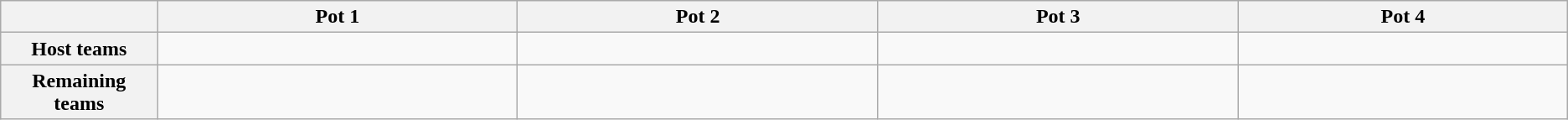<table class="wikitable">
<tr>
<th width="10%"></th>
<th width=23%>Pot 1</th>
<th width=23%>Pot 2</th>
<th width=23%>Pot 3</th>
<th width=23%>Pot 4</th>
</tr>
<tr>
<th>Host teams</th>
<td valign=top></td>
<td valign=top></td>
<td valign=top></td>
<td valign=top></td>
</tr>
<tr>
<th>Remaining teams</th>
<td valign=top></td>
<td valign=top></td>
<td valign=top></td>
<td valign=top></td>
</tr>
</table>
